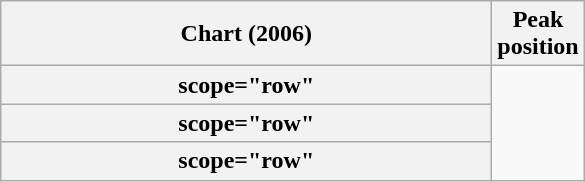<table class="wikitable plainrowheaders sortable" style="text-align:center;">
<tr>
<th scope="col" style="width:20em;">Chart (2006)</th>
<th scope="col">Peak<br>position</th>
</tr>
<tr>
<th>scope="row" </th>
</tr>
<tr>
<th>scope="row" </th>
</tr>
<tr>
<th>scope="row" </th>
</tr>
</table>
